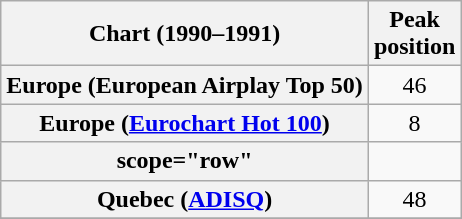<table class="wikitable sortable plainrowheaders">
<tr>
<th>Chart (1990–1991)</th>
<th>Peak<br>position</th>
</tr>
<tr>
<th scope="row">Europe (European Airplay Top 50)</th>
<td align="center">46</td>
</tr>
<tr>
<th scope="row">Europe (<a href='#'>Eurochart Hot 100</a>)</th>
<td align="center">8</td>
</tr>
<tr>
<th>scope="row"</th>
</tr>
<tr>
<th scope="row">Quebec (<a href='#'>ADISQ</a>)</th>
<td align="center">48</td>
</tr>
<tr>
</tr>
</table>
